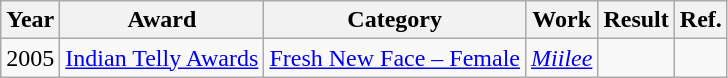<table class="wikitable">
<tr>
<th>Year</th>
<th>Award</th>
<th>Category</th>
<th>Work</th>
<th>Result</th>
<th>Ref.</th>
</tr>
<tr>
<td>2005</td>
<td><a href='#'>Indian Telly Awards</a></td>
<td><a href='#'>Fresh New Face – Female</a></td>
<td><em><a href='#'>Miilee</a></em></td>
<td></td>
<td></td>
</tr>
</table>
